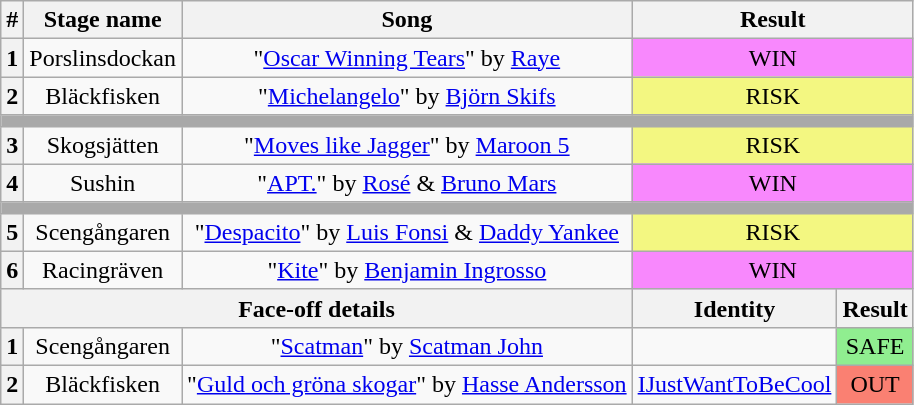<table class="wikitable plainrowheaders" style="text-align: center;">
<tr>
<th>#</th>
<th>Stage name</th>
<th>Song</th>
<th colspan=2>Result</th>
</tr>
<tr>
<th>1</th>
<td>Porslinsdockan</td>
<td>"<a href='#'>Oscar Winning Tears</a>" by <a href='#'>Raye</a></td>
<td colspan=2 bgcolor="#F888FD">WIN</td>
</tr>
<tr>
<th>2</th>
<td>Bläckfisken</td>
<td>"<a href='#'>Michelangelo</a>" by <a href='#'>Björn Skifs</a></td>
<td colspan=2 bgcolor="#F3F781">RISK</td>
</tr>
<tr>
<td colspan="5" style="background:darkgray"></td>
</tr>
<tr>
<th>3</th>
<td>Skogsjätten</td>
<td>"<a href='#'>Moves like Jagger</a>" by <a href='#'>Maroon 5</a></td>
<td colspan=2 bgcolor="#F3F781">RISK</td>
</tr>
<tr>
<th>4</th>
<td>Sushin</td>
<td>"<a href='#'>APT.</a>" by <a href='#'>Rosé</a> & <a href='#'>Bruno Mars</a></td>
<td colspan=2 bgcolor="#F888FD">WIN</td>
</tr>
<tr>
<td colspan="5" style="background:darkgray"></td>
</tr>
<tr>
<th>5</th>
<td>Scengångaren</td>
<td>"<a href='#'>Despacito</a>" by <a href='#'>Luis Fonsi</a> & <a href='#'>Daddy Yankee</a></td>
<td colspan=2 bgcolor="#F3F781">RISK</td>
</tr>
<tr>
<th>6</th>
<td>Racingräven</td>
<td>"<a href='#'>Kite</a>" by <a href='#'>Benjamin Ingrosso</a></td>
<td colspan=2 bgcolor="#F888FD">WIN</td>
</tr>
<tr>
<th colspan="3">Face-off details</th>
<th>Identity</th>
<th>Result</th>
</tr>
<tr>
<th>1</th>
<td>Scengångaren</td>
<td>"<a href='#'>Scatman</a>" by <a href='#'>Scatman John</a></td>
<td></td>
<td bgcolor=lightgreen>SAFE</td>
</tr>
<tr>
<th>2</th>
<td>Bläckfisken</td>
<td>"<a href='#'>Guld och gröna skogar</a>" by <a href='#'>Hasse Andersson</a></td>
<td><a href='#'>IJustWantToBeCool</a></td>
<td bgcolor=salmon>OUT</td>
</tr>
</table>
